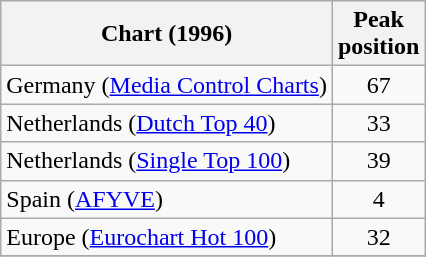<table class="wikitable sortable">
<tr>
<th>Chart (1996)</th>
<th>Peak<br>position</th>
</tr>
<tr>
<td>Germany (<a href='#'>Media Control Charts</a>)</td>
<td align="center">67</td>
</tr>
<tr>
<td>Netherlands (<a href='#'>Dutch Top 40</a>)</td>
<td align="center">33</td>
</tr>
<tr>
<td>Netherlands (<a href='#'>Single Top 100</a>)</td>
<td align="center">39</td>
</tr>
<tr>
<td>Spain (<a href='#'>AFYVE</a>)</td>
<td align="center">4</td>
</tr>
<tr>
<td>Europe (<a href='#'>Eurochart Hot 100</a>)</td>
<td style="text-align:center;">32</td>
</tr>
<tr>
</tr>
</table>
